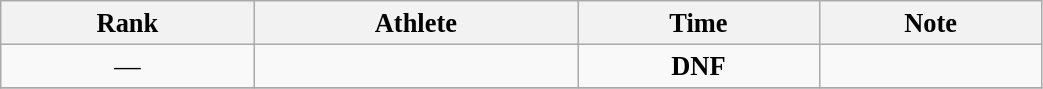<table class="wikitable" style=" text-align:center; font-size:110%;" width="55%">
<tr>
<th>Rank</th>
<th>Athlete</th>
<th>Time</th>
<th>Note</th>
</tr>
<tr>
<td>—</td>
<td align=left></td>
<td><strong>DNF</strong></td>
<td></td>
</tr>
<tr>
</tr>
</table>
